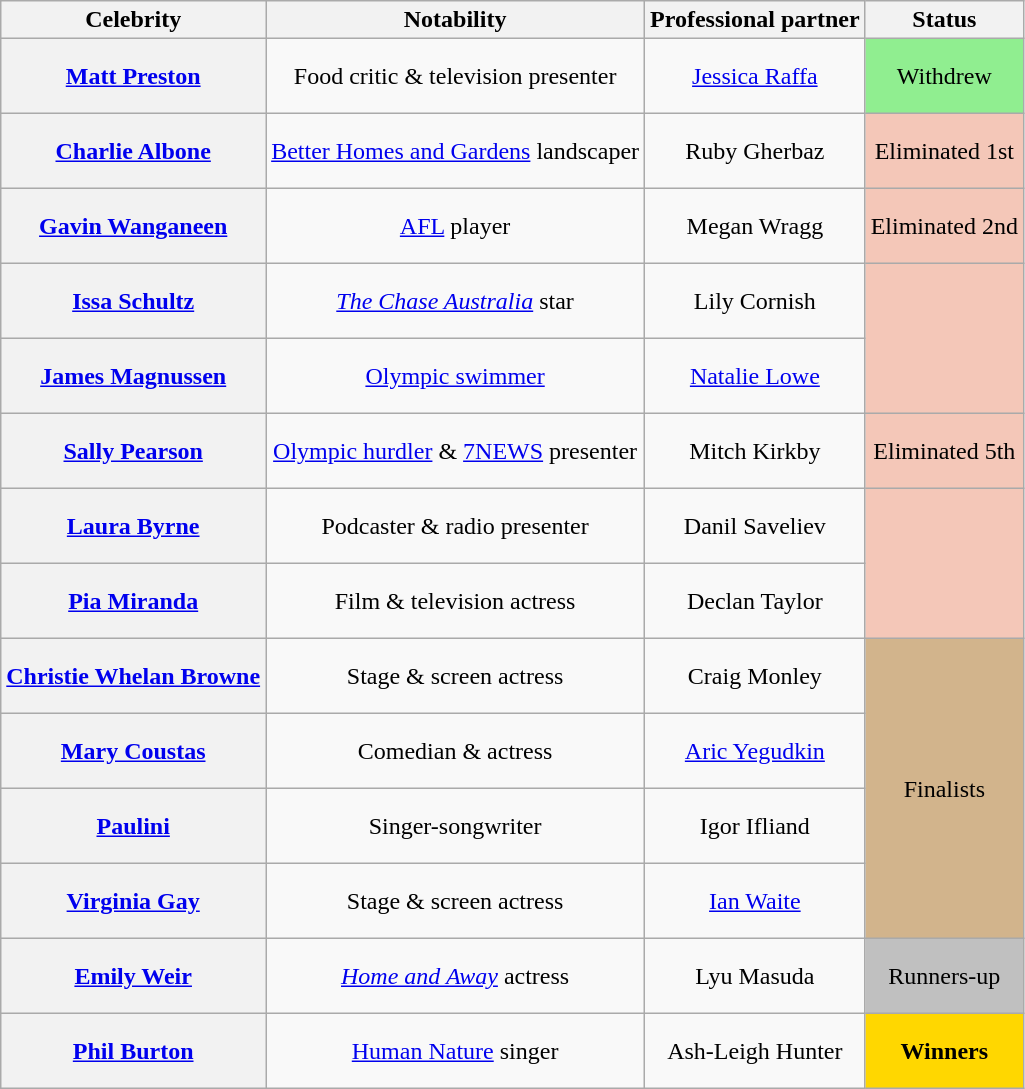<table class="wikitable sortable" style="text-align:center;">
<tr>
<th scope="col">Celebrity</th>
<th scope="col" class="unsortable">Notability</th>
<th scope="col">Professional partner</th>
<th scope="col">Status</th>
</tr>
<tr style="height:50px">
<th scope="row"><a href='#'>Matt Preston</a></th>
<td>Food critic & television presenter</td>
<td><a href='#'>Jessica Raffa</a></td>
<td bgcolor="lightgreen">Withdrew<br></td>
</tr>
<tr style="height:50px">
<th scope="row"><a href='#'>Charlie Albone</a></th>
<td><a href='#'>Better Homes and Gardens</a> landscaper</td>
<td>Ruby Gherbaz</td>
<td bgcolor="f4c7b8">Eliminated 1st<br></td>
</tr>
<tr style="height:50px">
<th scope="row"><a href='#'>Gavin Wanganeen</a></th>
<td><a href='#'>AFL</a> player</td>
<td>Megan Wragg</td>
<td bgcolor="f4c7b8">Eliminated 2nd<br></td>
</tr>
<tr style="height:50px">
<th scope="row"><a href='#'>Issa Schultz</a></th>
<td><em><a href='#'>The Chase Australia</a></em> star</td>
<td>Lily Cornish</td>
<td rowspan=2 bgcolor="f4c7b8"><br></td>
</tr>
<tr style="height:50px">
<th scope="row"><a href='#'>James Magnussen</a></th>
<td><a href='#'>Olympic swimmer</a></td>
<td><a href='#'>Natalie Lowe</a></td>
</tr>
<tr style="height:50px">
<th scope="row"><a href='#'>Sally Pearson</a></th>
<td><a href='#'>Olympic hurdler</a> & <a href='#'>7NEWS</a> presenter</td>
<td>Mitch Kirkby</td>
<td bgcolor="f4c7b8">Eliminated 5th<br></td>
</tr>
<tr style="height:50px">
<th scope="row"><a href='#'>Laura Byrne</a></th>
<td>Podcaster & radio presenter</td>
<td>Danil Saveliev</td>
<td rowspan=2 bgcolor="f4c7b8"><br></td>
</tr>
<tr style="height:50px">
<th scope="row"><a href='#'>Pia Miranda</a></th>
<td>Film & television actress</td>
<td>Declan Taylor</td>
</tr>
<tr style="height:50px">
<th scope="row"><a href='#'>Christie Whelan Browne</a></th>
<td>Stage & screen actress</td>
<td>Craig Monley</td>
<td rowspan=4 bgcolor="tan">Finalists<br></td>
</tr>
<tr style="height:50px">
<th scope="row"><a href='#'>Mary Coustas</a></th>
<td>Comedian & actress</td>
<td><a href='#'>Aric Yegudkin</a></td>
</tr>
<tr style="height:50px">
<th scope="row"><a href='#'>Paulini</a></th>
<td>Singer-songwriter</td>
<td>Igor Ifliand</td>
</tr>
<tr style="height:50px">
<th scope="row"><a href='#'>Virginia Gay</a></th>
<td>Stage & screen actress</td>
<td><a href='#'>Ian Waite</a></td>
</tr>
<tr style="height:50px">
<th scope="row"><a href='#'>Emily Weir</a></th>
<td><em><a href='#'>Home and Away</a></em> actress</td>
<td>Lyu Masuda</td>
<td bgcolor="silver">Runners-up<br></td>
</tr>
<tr style="height:50px">
<th scope="row"><a href='#'>Phil Burton</a></th>
<td><a href='#'>Human Nature</a> singer</td>
<td>Ash-Leigh Hunter</td>
<td bgcolor="gold"><strong>Winners</strong><br></td>
</tr>
</table>
